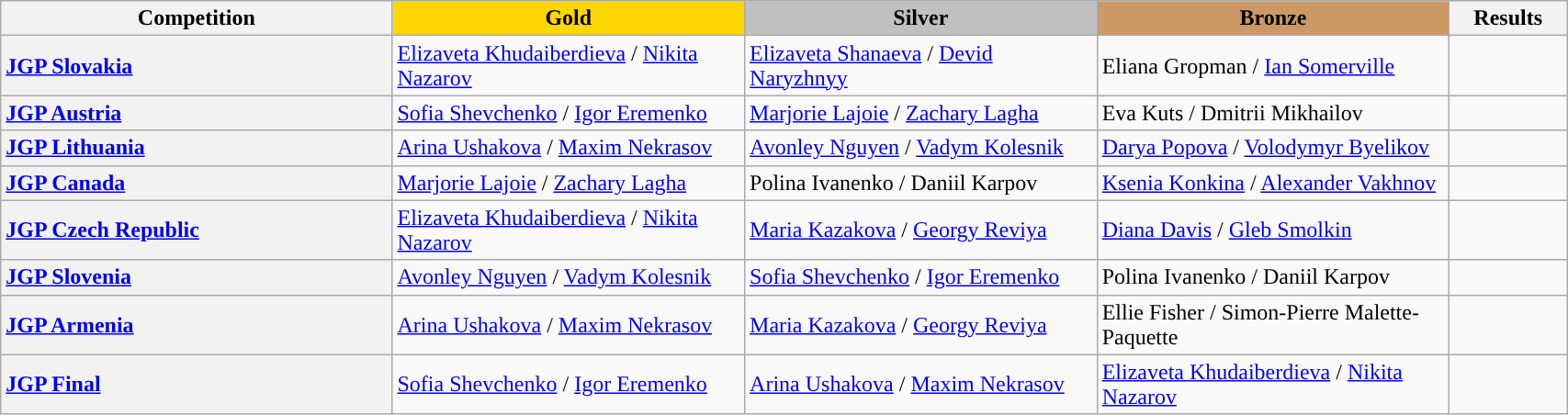<table class="wikitable unsortable" style="text-align:left; width:90%">
<tr>
<th scope="col" style="text-align:center; width:25%;">Competition</th>
<td scope="col" style="text-align:center; width:22.5%; background:gold"><strong>Gold</strong></td>
<td scope="col" style="text-align:center; width:22.5%; background:silver"><strong>Silver</strong></td>
<td scope="col" style="text-align:center; width:22.5%; background:#c96"><strong>Bronze</strong></td>
<th scope="col" style="text-align:center; width:7.5%;">Results</th>
</tr>
<tr>
<th scope="row" style="text-align:left"> <a href='#'>JGP Slovakia</a></th>
<td> <a href='#'>Elizaveta Khudaiberdieva</a> / <a href='#'>Nikita Nazarov</a></td>
<td> <a href='#'>Elizaveta Shanaeva</a> / <a href='#'>Devid Naryzhnyy</a></td>
<td> Eliana Gropman / <a href='#'>Ian Somerville</a></td>
<td></td>
</tr>
<tr>
<th scope="row" style="text-align:left"> <a href='#'>JGP Austria</a></th>
<td> <a href='#'>Sofia Shevchenko</a> / <a href='#'>Igor Eremenko</a></td>
<td> <a href='#'>Marjorie Lajoie</a> / <a href='#'>Zachary Lagha</a></td>
<td> Eva Kuts / Dmitrii Mikhailov</td>
<td></td>
</tr>
<tr>
<th scope="row" style="text-align:left"> <a href='#'>JGP Lithuania</a></th>
<td> <a href='#'>Arina Ushakova</a> / <a href='#'>Maxim Nekrasov</a></td>
<td> <a href='#'>Avonley Nguyen</a> / <a href='#'>Vadym Kolesnik</a></td>
<td> <a href='#'>Darya Popova</a> / <a href='#'>Volodymyr Byelikov</a></td>
<td></td>
</tr>
<tr>
<th scope="row" style="text-align:left"> <a href='#'>JGP Canada</a></th>
<td>  <a href='#'>Marjorie Lajoie</a> / <a href='#'>Zachary Lagha</a></td>
<td> Polina Ivanenko / Daniil Karpov</td>
<td> <a href='#'>Ksenia Konkina</a> / <a href='#'>Alexander Vakhnov</a></td>
<td></td>
</tr>
<tr>
<th scope="row" style="text-align:left"> <a href='#'>JGP Czech Republic</a></th>
<td> <a href='#'>Elizaveta Khudaiberdieva</a> / <a href='#'>Nikita Nazarov</a></td>
<td> <a href='#'>Maria Kazakova</a> / <a href='#'>Georgy Reviya</a></td>
<td> <a href='#'>Diana Davis</a> / <a href='#'>Gleb Smolkin</a></td>
<td></td>
</tr>
<tr>
<th scope="row" style="text-align:left"> <a href='#'>JGP Slovenia</a></th>
<td> <a href='#'>Avonley Nguyen</a> / <a href='#'>Vadym Kolesnik</a></td>
<td> <a href='#'>Sofia Shevchenko</a> / <a href='#'>Igor Eremenko</a></td>
<td> Polina Ivanenko / Daniil Karpov</td>
<td></td>
</tr>
<tr>
<th scope="row" style="text-align:left"> <a href='#'>JGP Armenia</a></th>
<td> <a href='#'>Arina Ushakova</a> / <a href='#'>Maxim Nekrasov</a></td>
<td> <a href='#'>Maria Kazakova</a> / <a href='#'>Georgy Reviya</a></td>
<td> Ellie Fisher / Simon-Pierre Malette-Paquette</td>
<td></td>
</tr>
<tr>
<th scope="row" style="text-align:left"> <a href='#'>JGP Final</a></th>
<td> <a href='#'>Sofia Shevchenko</a> / <a href='#'>Igor Eremenko</a></td>
<td> <a href='#'>Arina Ushakova</a> / <a href='#'>Maxim Nekrasov</a></td>
<td> <a href='#'>Elizaveta Khudaiberdieva</a> / <a href='#'>Nikita Nazarov</a></td>
<td></td>
</tr>
</table>
